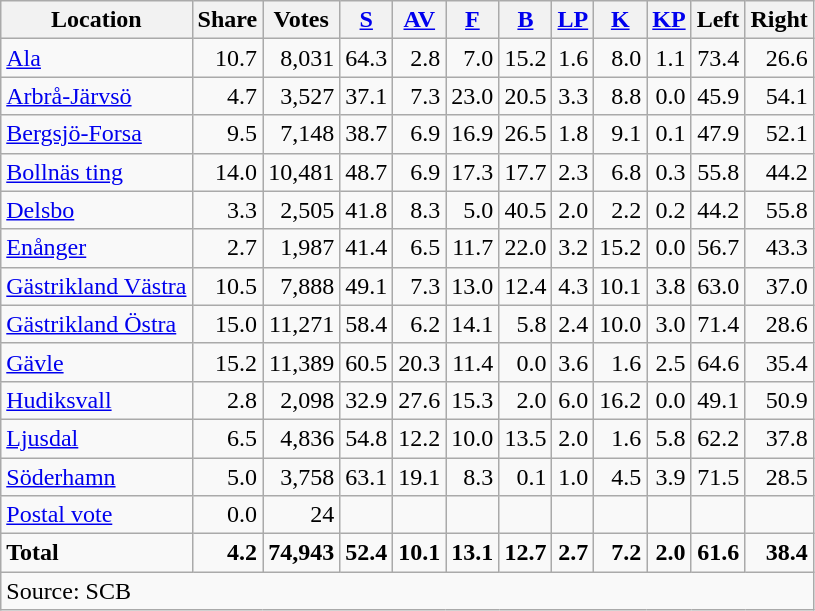<table class="wikitable sortable" style=text-align:right>
<tr>
<th>Location</th>
<th>Share</th>
<th>Votes</th>
<th><a href='#'>S</a></th>
<th><a href='#'>AV</a></th>
<th><a href='#'>F</a></th>
<th><a href='#'>B</a></th>
<th><a href='#'>LP</a></th>
<th><a href='#'>K</a></th>
<th><a href='#'>KP</a></th>
<th>Left</th>
<th>Right</th>
</tr>
<tr>
<td align=left><a href='#'>Ala</a></td>
<td>10.7</td>
<td>8,031</td>
<td>64.3</td>
<td>2.8</td>
<td>7.0</td>
<td>15.2</td>
<td>1.6</td>
<td>8.0</td>
<td>1.1</td>
<td>73.4</td>
<td>26.6</td>
</tr>
<tr>
<td align=left><a href='#'>Arbrå-Järvsö</a></td>
<td>4.7</td>
<td>3,527</td>
<td>37.1</td>
<td>7.3</td>
<td>23.0</td>
<td>20.5</td>
<td>3.3</td>
<td>8.8</td>
<td>0.0</td>
<td>45.9</td>
<td>54.1</td>
</tr>
<tr>
<td align=left><a href='#'>Bergsjö-Forsa</a></td>
<td>9.5</td>
<td>7,148</td>
<td>38.7</td>
<td>6.9</td>
<td>16.9</td>
<td>26.5</td>
<td>1.8</td>
<td>9.1</td>
<td>0.1</td>
<td>47.9</td>
<td>52.1</td>
</tr>
<tr>
<td align=left><a href='#'>Bollnäs ting</a></td>
<td>14.0</td>
<td>10,481</td>
<td>48.7</td>
<td>6.9</td>
<td>17.3</td>
<td>17.7</td>
<td>2.3</td>
<td>6.8</td>
<td>0.3</td>
<td>55.8</td>
<td>44.2</td>
</tr>
<tr>
<td align=left><a href='#'>Delsbo</a></td>
<td>3.3</td>
<td>2,505</td>
<td>41.8</td>
<td>8.3</td>
<td>5.0</td>
<td>40.5</td>
<td>2.0</td>
<td>2.2</td>
<td>0.2</td>
<td>44.2</td>
<td>55.8</td>
</tr>
<tr>
<td align=left><a href='#'>Enånger</a></td>
<td>2.7</td>
<td>1,987</td>
<td>41.4</td>
<td>6.5</td>
<td>11.7</td>
<td>22.0</td>
<td>3.2</td>
<td>15.2</td>
<td>0.0</td>
<td>56.7</td>
<td>43.3</td>
</tr>
<tr>
<td align=left><a href='#'>Gästrikland Västra</a></td>
<td>10.5</td>
<td>7,888</td>
<td>49.1</td>
<td>7.3</td>
<td>13.0</td>
<td>12.4</td>
<td>4.3</td>
<td>10.1</td>
<td>3.8</td>
<td>63.0</td>
<td>37.0</td>
</tr>
<tr>
<td align=left><a href='#'>Gästrikland Östra</a></td>
<td>15.0</td>
<td>11,271</td>
<td>58.4</td>
<td>6.2</td>
<td>14.1</td>
<td>5.8</td>
<td>2.4</td>
<td>10.0</td>
<td>3.0</td>
<td>71.4</td>
<td>28.6</td>
</tr>
<tr>
<td align=left><a href='#'>Gävle</a></td>
<td>15.2</td>
<td>11,389</td>
<td>60.5</td>
<td>20.3</td>
<td>11.4</td>
<td>0.0</td>
<td>3.6</td>
<td>1.6</td>
<td>2.5</td>
<td>64.6</td>
<td>35.4</td>
</tr>
<tr>
<td align=left><a href='#'>Hudiksvall</a></td>
<td>2.8</td>
<td>2,098</td>
<td>32.9</td>
<td>27.6</td>
<td>15.3</td>
<td>2.0</td>
<td>6.0</td>
<td>16.2</td>
<td>0.0</td>
<td>49.1</td>
<td>50.9</td>
</tr>
<tr>
<td align=left><a href='#'>Ljusdal</a></td>
<td>6.5</td>
<td>4,836</td>
<td>54.8</td>
<td>12.2</td>
<td>10.0</td>
<td>13.5</td>
<td>2.0</td>
<td>1.6</td>
<td>5.8</td>
<td>62.2</td>
<td>37.8</td>
</tr>
<tr>
<td align=left><a href='#'>Söderhamn</a></td>
<td>5.0</td>
<td>3,758</td>
<td>63.1</td>
<td>19.1</td>
<td>8.3</td>
<td>0.1</td>
<td>1.0</td>
<td>4.5</td>
<td>3.9</td>
<td>71.5</td>
<td>28.5</td>
</tr>
<tr>
<td align=left><a href='#'>Postal vote</a></td>
<td>0.0</td>
<td>24</td>
<td></td>
<td></td>
<td></td>
<td></td>
<td></td>
<td></td>
<td></td>
<td></td>
<td></td>
</tr>
<tr>
<td align=left><strong>Total</strong></td>
<td><strong>4.2</strong></td>
<td><strong>74,943</strong></td>
<td><strong>52.4</strong></td>
<td><strong>10.1</strong></td>
<td><strong>13.1</strong></td>
<td><strong>12.7</strong></td>
<td><strong>2.7</strong></td>
<td><strong>7.2</strong></td>
<td><strong>2.0</strong></td>
<td><strong>61.6</strong></td>
<td><strong>38.4</strong></td>
</tr>
<tr>
<td align=left colspan=12>Source: SCB </td>
</tr>
</table>
